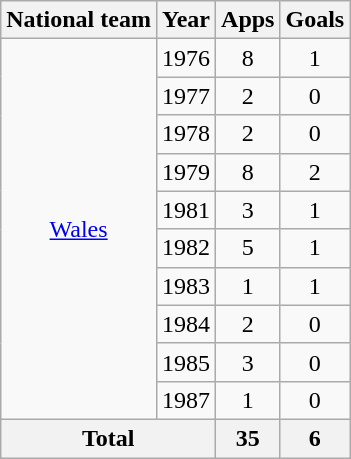<table class="wikitable" style="text-align:center">
<tr>
<th>National team</th>
<th>Year</th>
<th>Apps</th>
<th>Goals</th>
</tr>
<tr>
<td rowspan="10"><a href='#'>Wales</a></td>
<td>1976</td>
<td>8</td>
<td>1</td>
</tr>
<tr>
<td>1977</td>
<td>2</td>
<td>0</td>
</tr>
<tr>
<td>1978</td>
<td>2</td>
<td>0</td>
</tr>
<tr>
<td>1979</td>
<td>8</td>
<td>2</td>
</tr>
<tr>
<td>1981</td>
<td>3</td>
<td>1</td>
</tr>
<tr>
<td>1982</td>
<td>5</td>
<td>1</td>
</tr>
<tr>
<td>1983</td>
<td>1</td>
<td>1</td>
</tr>
<tr>
<td>1984</td>
<td>2</td>
<td>0</td>
</tr>
<tr>
<td>1985</td>
<td>3</td>
<td>0</td>
</tr>
<tr>
<td>1987</td>
<td>1</td>
<td>0</td>
</tr>
<tr>
<th colspan="2">Total</th>
<th>35</th>
<th>6</th>
</tr>
</table>
